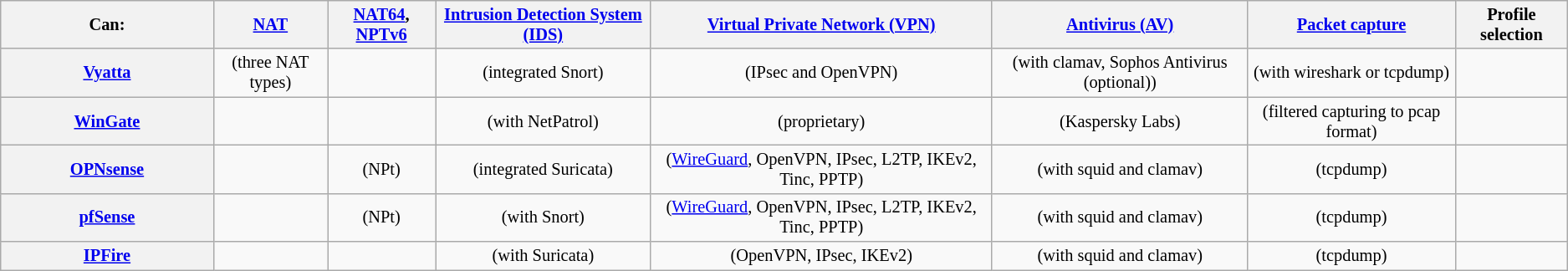<table class="wikitable sortable" style="font-size: 85%; text-align: center; width: auto;">
<tr>
<th style="width: 12em">Can:</th>
<th><a href='#'>NAT</a></th>
<th><a href='#'>NAT64</a>, <a href='#'>NPTv6</a></th>
<th><a href='#'>Intrusion Detection System (IDS)</a></th>
<th><a href='#'>Virtual Private Network (VPN)</a></th>
<th><a href='#'>Antivirus (AV)</a></th>
<th><a href='#'>Packet capture</a></th>
<th>Profile selection</th>
</tr>
<tr>
<th><a href='#'>Vyatta</a></th>
<td> (three NAT types)</td>
<td></td>
<td> (integrated Snort)</td>
<td> (IPsec and OpenVPN)</td>
<td> (with clamav, Sophos Antivirus (optional))</td>
<td> (with wireshark or tcpdump)</td>
<td></td>
</tr>
<tr>
<th><a href='#'>WinGate</a></th>
<td></td>
<td></td>
<td> (with NetPatrol)</td>
<td> (proprietary)</td>
<td> (Kaspersky Labs)</td>
<td> (filtered capturing to pcap format)</td>
<td></td>
</tr>
<tr>
<th><a href='#'>OPNsense</a></th>
<td></td>
<td> (NPt)</td>
<td> (integrated Suricata)</td>
<td> (<a href='#'>WireGuard</a>, OpenVPN, IPsec, L2TP, IKEv2, Tinc, PPTP)</td>
<td> (with squid and clamav)</td>
<td> (tcpdump)</td>
<td></td>
</tr>
<tr>
<th><a href='#'>pfSense</a></th>
<td></td>
<td> (NPt)</td>
<td> (with Snort)</td>
<td> (<a href='#'>WireGuard</a>, OpenVPN, IPsec, L2TP, IKEv2, Tinc, PPTP)</td>
<td> (with squid and clamav)</td>
<td> (tcpdump)</td>
<td></td>
</tr>
<tr>
<th><a href='#'>IPFire</a></th>
<td></td>
<td></td>
<td> (with Suricata)</td>
<td> (OpenVPN, IPsec, IKEv2)</td>
<td> (with squid and clamav)</td>
<td> (tcpdump)</td>
<td></td>
</tr>
</table>
